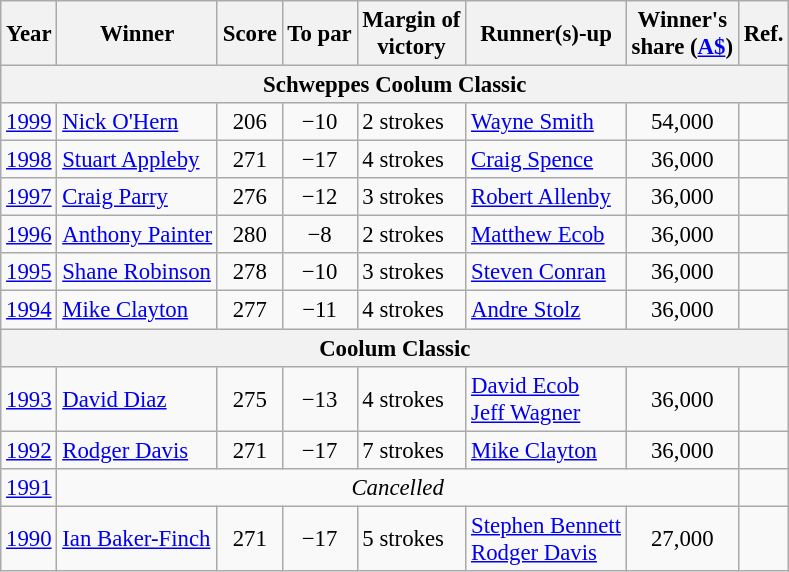<table class=wikitable style="font-size:95%">
<tr>
<th>Year</th>
<th>Winner</th>
<th>Score</th>
<th>To par</th>
<th>Margin of<br>victory</th>
<th>Runner(s)-up</th>
<th>Winner's<br>share (<a href='#'>A$</a>)</th>
<th>Ref.</th>
</tr>
<tr>
<th colspan=9>Schweppes Coolum Classic</th>
</tr>
<tr>
<td><a href='#'>1999</a></td>
<td> <a href='#'>Nick O'Hern</a></td>
<td align=center>206</td>
<td align=center>−10</td>
<td>2 strokes</td>
<td> <a href='#'>Wayne Smith</a></td>
<td align=center>54,000</td>
<td></td>
</tr>
<tr>
<td><a href='#'>1998</a></td>
<td> <a href='#'>Stuart Appleby</a></td>
<td align=center>271</td>
<td align=center>−17</td>
<td>4 strokes</td>
<td> <a href='#'>Craig Spence</a></td>
<td align=center>36,000</td>
<td></td>
</tr>
<tr>
<td><a href='#'>1997</a></td>
<td> <a href='#'>Craig Parry</a></td>
<td align=center>276</td>
<td align=center>−12</td>
<td>3 strokes</td>
<td> <a href='#'>Robert Allenby</a></td>
<td align=center>36,000</td>
<td></td>
</tr>
<tr>
<td><a href='#'>1996</a></td>
<td> <a href='#'>Anthony Painter</a></td>
<td align=center>280</td>
<td align=center>−8</td>
<td>2 strokes</td>
<td> <a href='#'>Matthew Ecob</a></td>
<td align=center>36,000</td>
<td></td>
</tr>
<tr>
<td><a href='#'>1995</a></td>
<td> <a href='#'>Shane Robinson</a></td>
<td align=center>278</td>
<td align=center>−10</td>
<td>3 strokes</td>
<td> <a href='#'>Steven Conran</a></td>
<td align=center>36,000</td>
<td></td>
</tr>
<tr>
<td><a href='#'>1994</a></td>
<td> <a href='#'>Mike Clayton</a></td>
<td align=center>277</td>
<td align=center>−11</td>
<td>4 strokes</td>
<td> <a href='#'>Andre Stolz</a></td>
<td align=center>36,000</td>
<td></td>
</tr>
<tr>
<th colspan=9>Coolum Classic</th>
</tr>
<tr>
<td><a href='#'>1993</a></td>
<td> <a href='#'>David Diaz</a></td>
<td align=center>275</td>
<td align=center>−13</td>
<td>4 strokes</td>
<td> <a href='#'>David Ecob</a><br> <a href='#'>Jeff Wagner</a></td>
<td align=center>36,000</td>
<td></td>
</tr>
<tr>
<td><a href='#'>1992</a></td>
<td> <a href='#'>Rodger Davis</a></td>
<td align=center>271</td>
<td align=center>−17</td>
<td>7 strokes</td>
<td> <a href='#'>Mike Clayton</a></td>
<td align=center>36,000</td>
<td></td>
</tr>
<tr>
<td><a href='#'>1991</a></td>
<td align=center colspan=6><em>Cancelled</em></td>
<td></td>
</tr>
<tr>
<td><a href='#'>1990</a></td>
<td> <a href='#'>Ian Baker-Finch</a></td>
<td align=center>271</td>
<td align=center>−17</td>
<td>5 strokes</td>
<td> <a href='#'>Stephen Bennett</a><br> <a href='#'>Rodger Davis</a></td>
<td align=center>27,000</td>
<td></td>
</tr>
</table>
